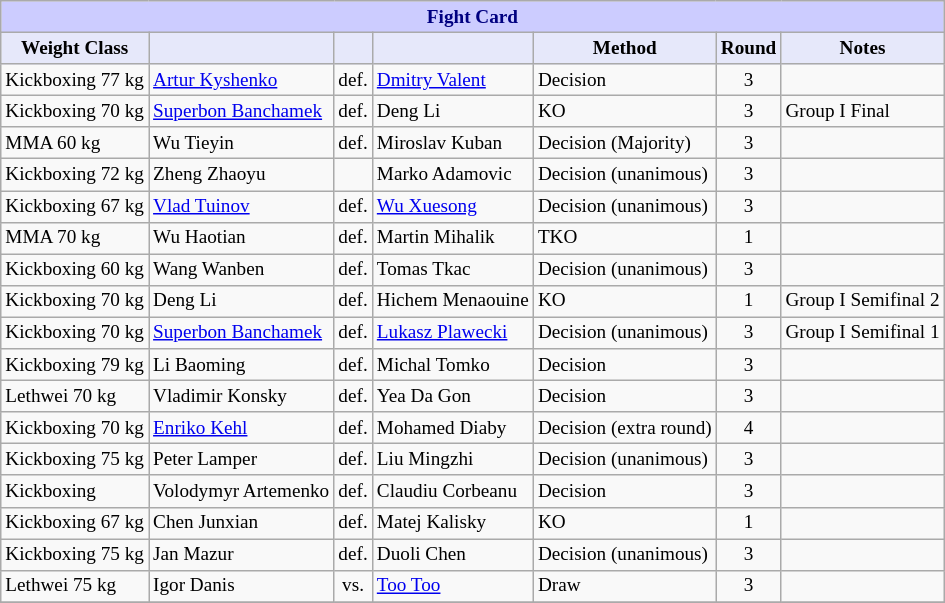<table class="wikitable" style="font-size: 80%;">
<tr>
<th colspan="8" style="background-color: #ccf; color: #000080; text-align: center;"><strong>Fight Card</strong></th>
</tr>
<tr>
<th colspan="1" style="background-color: #E6E8FA; color: #000000; text-align: center;">Weight Class</th>
<th colspan="1" style="background-color: #E6E8FA; color: #000000; text-align: center;"></th>
<th colspan="1" style="background-color: #E6E8FA; color: #000000; text-align: center;"></th>
<th colspan="1" style="background-color: #E6E8FA; color: #000000; text-align: center;"></th>
<th colspan="1" style="background-color: #E6E8FA; color: #000000; text-align: center;">Method</th>
<th colspan="1" style="background-color: #E6E8FA; color: #000000; text-align: center;">Round</th>
<th colspan="1" style="background-color: #E6E8FA; color: #000000; text-align: center;">Notes</th>
</tr>
<tr>
<td>Kickboxing 77 kg</td>
<td> <a href='#'>Artur Kyshenko</a></td>
<td align=center>def.</td>
<td> <a href='#'>Dmitry Valent</a></td>
<td>Decision</td>
<td align=center>3</td>
<td></td>
</tr>
<tr>
<td>Kickboxing 70 kg</td>
<td> <a href='#'>Superbon Banchamek</a></td>
<td align=center>def.</td>
<td> Deng Li</td>
<td>KO</td>
<td align=center>3</td>
<td>Group I Final</td>
</tr>
<tr>
<td>MMA 60 kg</td>
<td> Wu Tieyin</td>
<td align=center>def.</td>
<td> Miroslav Kuban</td>
<td>Decision (Majority)</td>
<td align=center>3</td>
<td></td>
</tr>
<tr>
<td>Kickboxing 72 kg</td>
<td> Zheng Zhaoyu</td>
<td align=center></td>
<td> Marko Adamovic</td>
<td>Decision (unanimous)</td>
<td align=center>3</td>
<td></td>
</tr>
<tr>
<td>Kickboxing 67 kg</td>
<td> <a href='#'>Vlad Tuinov</a></td>
<td align=center>def.</td>
<td> <a href='#'>Wu Xuesong</a></td>
<td>Decision (unanimous)</td>
<td align=center>3</td>
<td></td>
</tr>
<tr>
<td>MMA 70 kg</td>
<td> Wu Haotian</td>
<td align=center>def.</td>
<td> Martin Mihalik</td>
<td>TKO</td>
<td align=center>1</td>
<td></td>
</tr>
<tr>
<td>Kickboxing 60 kg</td>
<td> Wang Wanben</td>
<td align=center>def.</td>
<td> Tomas Tkac</td>
<td>Decision (unanimous)</td>
<td align=center>3</td>
<td></td>
</tr>
<tr>
<td>Kickboxing 70 kg</td>
<td> Deng Li</td>
<td align=center>def.</td>
<td> Hichem Menaouine</td>
<td>KO</td>
<td align=center>1</td>
<td>Group I Semifinal 2</td>
</tr>
<tr>
<td>Kickboxing 70 kg</td>
<td> <a href='#'>Superbon Banchamek</a></td>
<td align=center>def.</td>
<td> <a href='#'>Lukasz Plawecki</a></td>
<td>Decision (unanimous)</td>
<td align=center>3</td>
<td>Group I Semifinal 1</td>
</tr>
<tr>
<td>Kickboxing 79 kg</td>
<td> Li Baoming</td>
<td align=center>def.</td>
<td> Michal Tomko</td>
<td>Decision</td>
<td align=center>3</td>
<td></td>
</tr>
<tr>
<td>Lethwei 70 kg</td>
<td> Vladimir Konsky</td>
<td align=center>def.</td>
<td> Yea Da Gon</td>
<td>Decision</td>
<td align=center>3</td>
<td></td>
</tr>
<tr>
<td>Kickboxing 70 kg</td>
<td> <a href='#'>Enriko Kehl</a></td>
<td align=center>def.</td>
<td> Mohamed Diaby</td>
<td>Decision (extra round)</td>
<td align=center>4</td>
<td></td>
</tr>
<tr>
<td>Kickboxing 75 kg</td>
<td> Peter Lamper</td>
<td align=center>def.</td>
<td> Liu Mingzhi</td>
<td>Decision (unanimous)</td>
<td align=center>3</td>
<td></td>
</tr>
<tr>
<td>Kickboxing</td>
<td> Volodymyr Artemenko</td>
<td align=center>def.</td>
<td> Claudiu Corbeanu</td>
<td>Decision</td>
<td align=center>3</td>
<td></td>
</tr>
<tr>
<td>Kickboxing 67 kg</td>
<td> Chen Junxian</td>
<td align=center>def.</td>
<td> Matej Kalisky</td>
<td>KO</td>
<td align=center>1</td>
<td></td>
</tr>
<tr>
<td>Kickboxing 75 kg</td>
<td> Jan Mazur</td>
<td align=center>def.</td>
<td> Duoli Chen</td>
<td>Decision (unanimous)</td>
<td align=center>3</td>
<td></td>
</tr>
<tr>
<td>Lethwei 75 kg</td>
<td> Igor Danis</td>
<td align=center>vs.</td>
<td> <a href='#'>Too Too</a></td>
<td>Draw</td>
<td align=center>3</td>
<td></td>
</tr>
<tr>
</tr>
</table>
